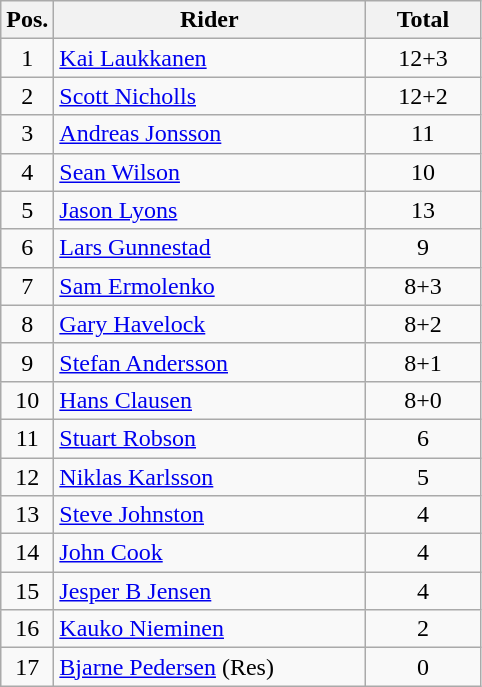<table class=wikitable>
<tr>
<th width=25px>Pos.</th>
<th width=200px>Rider</th>
<th width=70px>Total</th>
</tr>
<tr align=center >
<td>1</td>
<td align=left> <a href='#'>Kai Laukkanen</a></td>
<td>12+3</td>
</tr>
<tr align=center >
<td>2</td>
<td align=left> <a href='#'>Scott Nicholls</a></td>
<td>12+2</td>
</tr>
<tr align=center >
<td>3</td>
<td align=left> <a href='#'>Andreas Jonsson</a></td>
<td>11</td>
</tr>
<tr align=center >
<td>4</td>
<td align=left> <a href='#'>Sean Wilson</a></td>
<td>10</td>
</tr>
<tr align=center >
<td>5</td>
<td align=left> <a href='#'>Jason Lyons</a></td>
<td>13</td>
</tr>
<tr align=center >
<td>6</td>
<td align=left> <a href='#'>Lars Gunnestad</a></td>
<td>9</td>
</tr>
<tr align=center >
<td>7</td>
<td align=left> <a href='#'>Sam Ermolenko</a></td>
<td>8+3</td>
</tr>
<tr align=center >
<td>8</td>
<td align=left> <a href='#'>Gary Havelock</a></td>
<td>8+2</td>
</tr>
<tr align=center >
<td>9</td>
<td align=left> <a href='#'>Stefan Andersson</a></td>
<td>8+1</td>
</tr>
<tr align=center>
<td>10</td>
<td align=left> <a href='#'>Hans Clausen</a></td>
<td>8+0</td>
</tr>
<tr align=center>
<td>11</td>
<td align=left> <a href='#'>Stuart Robson</a></td>
<td>6</td>
</tr>
<tr align=center>
<td>12</td>
<td align=left> <a href='#'>Niklas Karlsson</a></td>
<td>5</td>
</tr>
<tr align=center>
<td>13</td>
<td align=left> <a href='#'>Steve Johnston</a></td>
<td>4</td>
</tr>
<tr align=center>
<td>14</td>
<td align=left> <a href='#'>John Cook</a></td>
<td>4</td>
</tr>
<tr align=center>
<td>15</td>
<td align=left> <a href='#'>Jesper B Jensen</a></td>
<td>4</td>
</tr>
<tr align=center>
<td>16</td>
<td align=left> <a href='#'>Kauko Nieminen</a></td>
<td>2</td>
</tr>
<tr align=center>
<td>17</td>
<td align=left> <a href='#'>Bjarne Pedersen</a> (Res)</td>
<td>0</td>
</tr>
</table>
